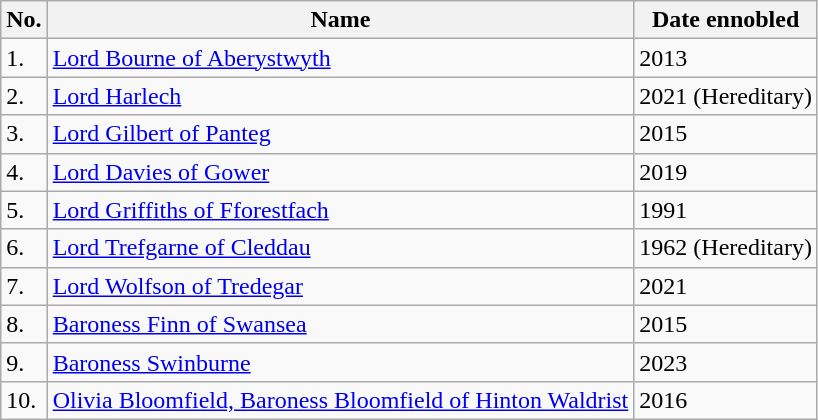<table class="wikitable sortable">
<tr>
<th>No.</th>
<th>Name</th>
<th>Date ennobled</th>
</tr>
<tr>
<td>1.</td>
<td><a href='#'>Lord Bourne of Aberystwyth</a></td>
<td>2013</td>
</tr>
<tr>
<td>2.</td>
<td><a href='#'>Lord Harlech</a></td>
<td>2021 (Hereditary)</td>
</tr>
<tr>
<td>3.</td>
<td><a href='#'>Lord Gilbert of Panteg</a></td>
<td>2015</td>
</tr>
<tr>
<td>4.</td>
<td><a href='#'>Lord Davies of Gower</a></td>
<td>2019</td>
</tr>
<tr>
<td>5.</td>
<td><a href='#'>Lord Griffiths of Fforestfach</a></td>
<td>1991</td>
</tr>
<tr>
<td>6.</td>
<td><a href='#'>Lord Trefgarne of Cleddau</a></td>
<td>1962 (Hereditary)</td>
</tr>
<tr>
<td>7.</td>
<td><a href='#'>Lord Wolfson of Tredegar</a></td>
<td>2021</td>
</tr>
<tr>
<td>8.</td>
<td><a href='#'>Baroness Finn of Swansea</a></td>
<td>2015</td>
</tr>
<tr>
<td>9.</td>
<td><a href='#'>Baroness Swinburne</a></td>
<td>2023</td>
</tr>
<tr>
<td>10.</td>
<td><a href='#'>Olivia Bloomfield, Baroness Bloomfield of Hinton Waldrist</a></td>
<td>2016</td>
</tr>
</table>
